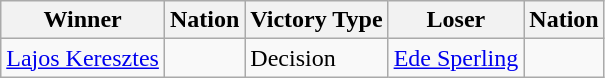<table class="wikitable sortable" style="text-align:left;">
<tr>
<th>Winner</th>
<th>Nation</th>
<th>Victory Type</th>
<th>Loser</th>
<th>Nation</th>
</tr>
<tr>
<td><a href='#'>Lajos Keresztes</a></td>
<td></td>
<td>Decision</td>
<td><a href='#'>Ede Sperling</a></td>
<td></td>
</tr>
</table>
